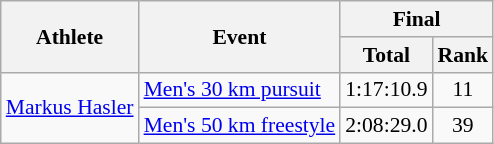<table class="wikitable" style="font-size:90%">
<tr>
<th rowspan="2">Athlete</th>
<th rowspan="2">Event</th>
<th colspan="2">Final</th>
</tr>
<tr>
<th>Total</th>
<th>Rank</th>
</tr>
<tr>
<td rowspan=2><a href='#'>Markus Hasler</a></td>
<td><a href='#'>Men's 30 km pursuit</a></td>
<td align="center">1:17:10.9</td>
<td align="center">11</td>
</tr>
<tr>
<td><a href='#'>Men's 50 km freestyle</a></td>
<td align="center">2:08:29.0</td>
<td align="center">39</td>
</tr>
</table>
